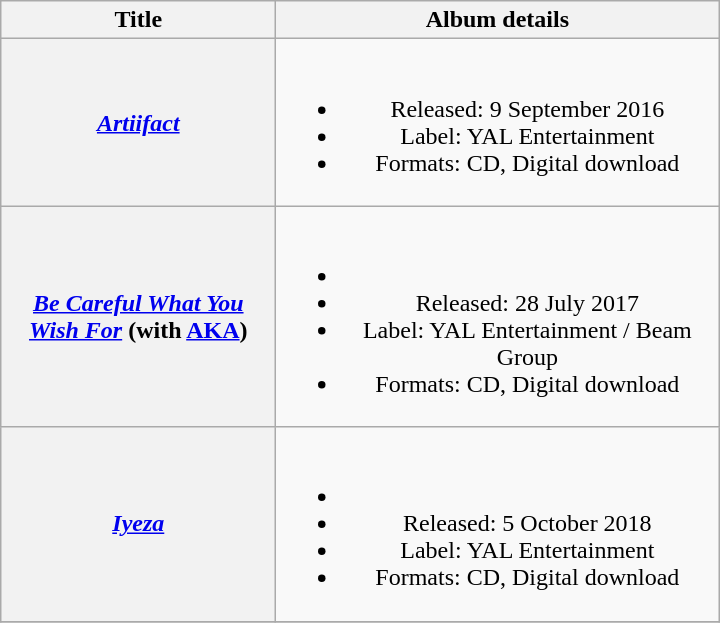<table style="text-align:center;" class="wikitable plainrowheaders">
<tr>
<th style="width:11em;" scope="col">Title</th>
<th style="width:18em;" scope="col">Album details</th>
</tr>
<tr>
<th scope="row"><em><a href='#'>Artiifact</a></em></th>
<td><br><ul><li>Released: 9 September 2016</li><li>Label: YAL Entertainment</li><li>Formats: CD, Digital download</li></ul></td>
</tr>
<tr>
<th scope="row"><em><a href='#'>Be Careful What You Wish For</a></em> (with <a href='#'>AKA</a>)</th>
<td><br><ul><li></li><li>Released: 28 July 2017</li><li>Label: YAL Entertainment / Beam Group</li><li>Formats: CD, Digital download</li></ul></td>
</tr>
<tr>
<th scope="row"><em><a href='#'>Iyeza</a></em></th>
<td><br><ul><li></li><li>Released: 5 October 2018</li><li>Label: YAL Entertainment</li><li>Formats: CD, Digital download</li></ul></td>
</tr>
<tr>
</tr>
</table>
